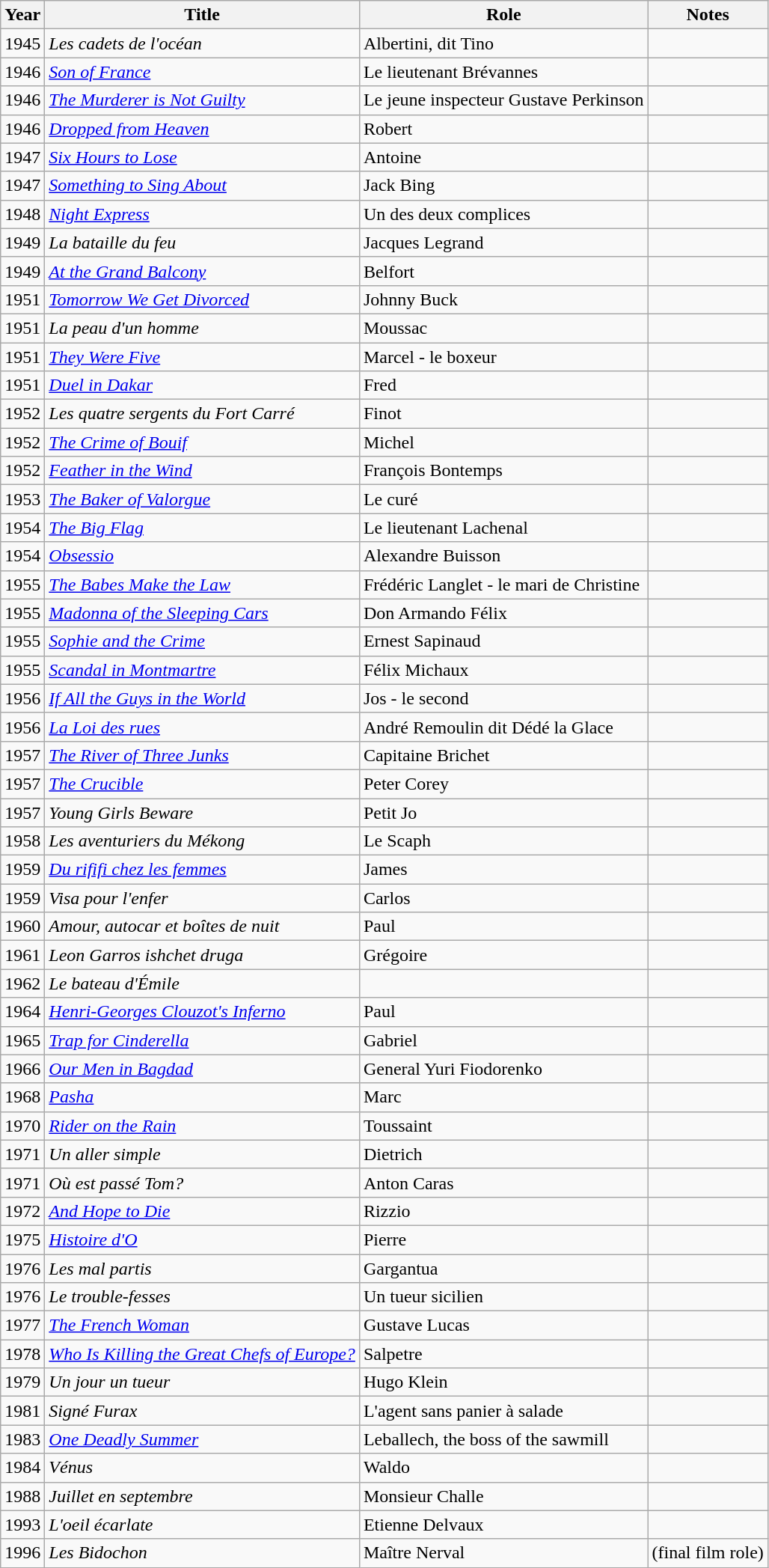<table class="wikitable sortable">
<tr>
<th>Year</th>
<th>Title</th>
<th>Role</th>
<th class="unsortable">Notes</th>
</tr>
<tr>
<td>1945</td>
<td><em>Les cadets de l'océan</em></td>
<td>Albertini, dit Tino</td>
<td></td>
</tr>
<tr>
<td>1946</td>
<td><em><a href='#'>Son of France</a></em></td>
<td>Le lieutenant Brévannes</td>
<td></td>
</tr>
<tr>
<td>1946</td>
<td><em><a href='#'>The Murderer is Not Guilty</a></em></td>
<td>Le jeune inspecteur Gustave Perkinson</td>
<td></td>
</tr>
<tr>
<td>1946</td>
<td><em><a href='#'>Dropped from Heaven</a></em></td>
<td>Robert</td>
<td></td>
</tr>
<tr>
<td>1947</td>
<td><em><a href='#'>Six Hours to Lose</a></em></td>
<td>Antoine</td>
<td></td>
</tr>
<tr>
<td>1947</td>
<td><em><a href='#'>Something to Sing About</a></em></td>
<td>Jack Bing</td>
<td></td>
</tr>
<tr>
<td>1948</td>
<td><em><a href='#'>Night Express</a></em></td>
<td>Un des deux complices</td>
<td></td>
</tr>
<tr>
<td>1949</td>
<td><em>La bataille du feu</em></td>
<td>Jacques Legrand</td>
<td></td>
</tr>
<tr>
<td>1949</td>
<td><em><a href='#'>At the Grand Balcony</a></em></td>
<td>Belfort</td>
<td></td>
</tr>
<tr>
<td>1951</td>
<td><em><a href='#'>Tomorrow We Get Divorced</a></em></td>
<td>Johnny Buck</td>
<td></td>
</tr>
<tr>
<td>1951</td>
<td><em>La peau d'un homme</em></td>
<td>Moussac</td>
<td></td>
</tr>
<tr>
<td>1951</td>
<td><em><a href='#'>They Were Five</a></em></td>
<td>Marcel - le boxeur</td>
<td></td>
</tr>
<tr>
<td>1951</td>
<td><em><a href='#'>Duel in Dakar</a></em></td>
<td>Fred</td>
<td></td>
</tr>
<tr>
<td>1952</td>
<td><em>Les quatre sergents du Fort Carré</em></td>
<td>Finot</td>
<td></td>
</tr>
<tr>
<td>1952</td>
<td><em><a href='#'>The Crime of Bouif</a></em></td>
<td>Michel</td>
<td></td>
</tr>
<tr>
<td>1952</td>
<td><em><a href='#'>Feather in the Wind</a></em></td>
<td>François Bontemps</td>
<td></td>
</tr>
<tr>
<td>1953</td>
<td><em><a href='#'>The Baker of Valorgue</a></em></td>
<td>Le curé</td>
<td></td>
</tr>
<tr>
<td>1954</td>
<td><em><a href='#'>The Big Flag</a></em></td>
<td>Le lieutenant Lachenal</td>
<td></td>
</tr>
<tr>
<td>1954</td>
<td><em><a href='#'>Obsessio</a></em></td>
<td>Alexandre Buisson</td>
<td></td>
</tr>
<tr>
<td>1955</td>
<td><em><a href='#'>The Babes Make the Law</a></em></td>
<td>Frédéric Langlet - le mari de Christine</td>
<td></td>
</tr>
<tr>
<td>1955</td>
<td><em><a href='#'>Madonna of the Sleeping Cars</a></em></td>
<td>Don Armando Félix</td>
<td></td>
</tr>
<tr>
<td>1955</td>
<td><em><a href='#'>Sophie and the Crime</a></em></td>
<td>Ernest Sapinaud</td>
<td></td>
</tr>
<tr>
<td>1955</td>
<td><em><a href='#'>Scandal in Montmartre</a></em></td>
<td>Félix Michaux</td>
<td></td>
</tr>
<tr>
<td>1956</td>
<td><em><a href='#'>If All the Guys in the World</a></em></td>
<td>Jos - le second</td>
<td></td>
</tr>
<tr>
<td>1956</td>
<td><em><a href='#'>La Loi des rues</a></em></td>
<td>André Remoulin dit Dédé la Glace</td>
<td></td>
</tr>
<tr>
<td>1957</td>
<td><em><a href='#'>The River of Three Junks</a></em></td>
<td>Capitaine Brichet</td>
<td></td>
</tr>
<tr>
<td>1957</td>
<td><em><a href='#'>The Crucible</a></em></td>
<td>Peter Corey</td>
<td></td>
</tr>
<tr>
<td>1957</td>
<td><em>Young Girls Beware</em></td>
<td>Petit Jo</td>
<td></td>
</tr>
<tr>
<td>1958</td>
<td><em>Les aventuriers du Mékong</em></td>
<td>Le Scaph</td>
<td></td>
</tr>
<tr>
<td>1959</td>
<td><em><a href='#'>Du rififi chez les femmes</a></em></td>
<td>James</td>
<td></td>
</tr>
<tr>
<td>1959</td>
<td><em>Visa pour l'enfer</em></td>
<td>Carlos</td>
<td></td>
</tr>
<tr>
<td>1960</td>
<td><em>Amour, autocar et boîtes de nuit</em></td>
<td>Paul</td>
<td></td>
</tr>
<tr>
<td>1961</td>
<td><em>Leon Garros ishchet druga</em></td>
<td>Grégoire</td>
<td></td>
</tr>
<tr>
<td>1962</td>
<td><em>Le bateau d'Émile</em></td>
<td></td>
<td></td>
</tr>
<tr>
<td>1964</td>
<td><em><a href='#'>Henri-Georges Clouzot's Inferno</a></em></td>
<td>Paul</td>
<td></td>
</tr>
<tr>
<td>1965</td>
<td><em><a href='#'>Trap for Cinderella</a></em></td>
<td>Gabriel</td>
<td></td>
</tr>
<tr>
<td>1966</td>
<td><em><a href='#'>Our Men in Bagdad</a></em></td>
<td>General Yuri Fiodorenko</td>
<td></td>
</tr>
<tr>
<td>1968</td>
<td><em><a href='#'>Pasha</a></em></td>
<td>Marc</td>
<td></td>
</tr>
<tr>
<td>1970</td>
<td><em><a href='#'>Rider on the Rain</a></em></td>
<td>Toussaint</td>
<td></td>
</tr>
<tr>
<td>1971</td>
<td><em>Un aller simple</em></td>
<td>Dietrich</td>
<td></td>
</tr>
<tr>
<td>1971</td>
<td><em>Où est passé Tom?</em></td>
<td>Anton Caras</td>
<td></td>
</tr>
<tr>
<td>1972</td>
<td><em><a href='#'>And Hope to Die</a></em></td>
<td>Rizzio</td>
<td></td>
</tr>
<tr>
<td>1975</td>
<td><em><a href='#'>Histoire d'O</a></em></td>
<td>Pierre</td>
<td></td>
</tr>
<tr>
<td>1976</td>
<td><em>Les mal partis</em></td>
<td>Gargantua</td>
<td></td>
</tr>
<tr>
<td>1976</td>
<td><em>Le trouble-fesses</em></td>
<td>Un tueur sicilien</td>
<td></td>
</tr>
<tr>
<td>1977</td>
<td><em><a href='#'>The French Woman</a></em></td>
<td>Gustave Lucas</td>
<td></td>
</tr>
<tr>
<td>1978</td>
<td><em><a href='#'>Who Is Killing the Great Chefs of Europe?</a></em></td>
<td>Salpetre</td>
<td></td>
</tr>
<tr>
<td>1979</td>
<td><em>Un jour un tueur</em></td>
<td>Hugo Klein</td>
<td></td>
</tr>
<tr>
<td>1981</td>
<td><em>Signé Furax</em></td>
<td>L'agent sans panier à salade</td>
<td></td>
</tr>
<tr>
<td>1983</td>
<td><em><a href='#'>One Deadly Summer</a></em></td>
<td>Leballech, the boss of the sawmill</td>
<td></td>
</tr>
<tr>
<td>1984</td>
<td><em>Vénus</em></td>
<td>Waldo</td>
<td></td>
</tr>
<tr>
<td>1988</td>
<td><em>Juillet en septembre</em></td>
<td>Monsieur Challe</td>
<td></td>
</tr>
<tr>
<td>1993</td>
<td><em>L'oeil écarlate</em></td>
<td>Etienne Delvaux</td>
<td></td>
</tr>
<tr>
<td>1996</td>
<td><em>Les Bidochon</em></td>
<td>Maître Nerval</td>
<td>(final film role)</td>
</tr>
</table>
